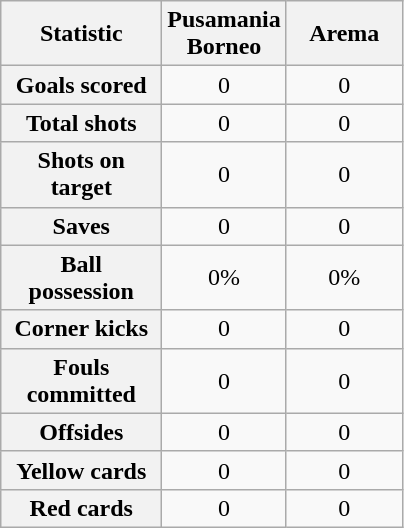<table class="wikitable plainrowheaders" style="text-align:center">
<tr>
<th scope="col" style="width:100px">Statistic</th>
<th scope="col" style="width:70px">Pusamania Borneo</th>
<th scope="col" style="width:70px">Arema</th>
</tr>
<tr>
<th scope=row>Goals scored</th>
<td>0</td>
<td>0</td>
</tr>
<tr>
<th scope=row>Total shots</th>
<td>0</td>
<td>0</td>
</tr>
<tr>
<th scope=row>Shots on target</th>
<td>0</td>
<td>0</td>
</tr>
<tr>
<th scope=row>Saves</th>
<td>0</td>
<td>0</td>
</tr>
<tr>
<th scope=row>Ball possession</th>
<td>0%</td>
<td>0%</td>
</tr>
<tr>
<th scope=row>Corner kicks</th>
<td>0</td>
<td>0</td>
</tr>
<tr>
<th scope=row>Fouls committed</th>
<td>0</td>
<td>0</td>
</tr>
<tr>
<th scope=row>Offsides</th>
<td>0</td>
<td>0</td>
</tr>
<tr>
<th scope=row>Yellow cards</th>
<td>0</td>
<td>0</td>
</tr>
<tr>
<th scope=row>Red cards</th>
<td>0</td>
<td>0</td>
</tr>
</table>
